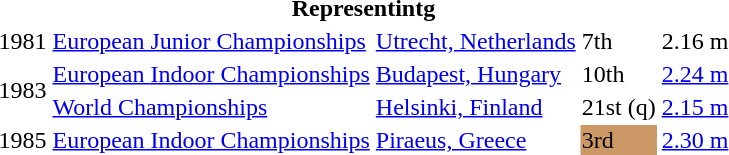<table>
<tr>
<th colspan="6">Representintg </th>
</tr>
<tr>
<td>1981</td>
<td><a href='#'>European Junior Championships</a></td>
<td><a href='#'>Utrecht, Netherlands</a></td>
<td>7th</td>
<td>2.16 m</td>
</tr>
<tr>
<td rowspan=2>1983</td>
<td><a href='#'>European Indoor Championships</a></td>
<td><a href='#'>Budapest, Hungary</a></td>
<td>10th</td>
<td><a href='#'>2.24 m</a></td>
</tr>
<tr>
<td><a href='#'>World Championships</a></td>
<td><a href='#'>Helsinki, Finland</a></td>
<td>21st (q)</td>
<td><a href='#'>2.15 m</a></td>
</tr>
<tr>
<td>1985</td>
<td><a href='#'>European Indoor Championships</a></td>
<td><a href='#'>Piraeus, Greece</a></td>
<td bgcolor=cc9966>3rd</td>
<td><a href='#'>2.30 m</a></td>
</tr>
</table>
